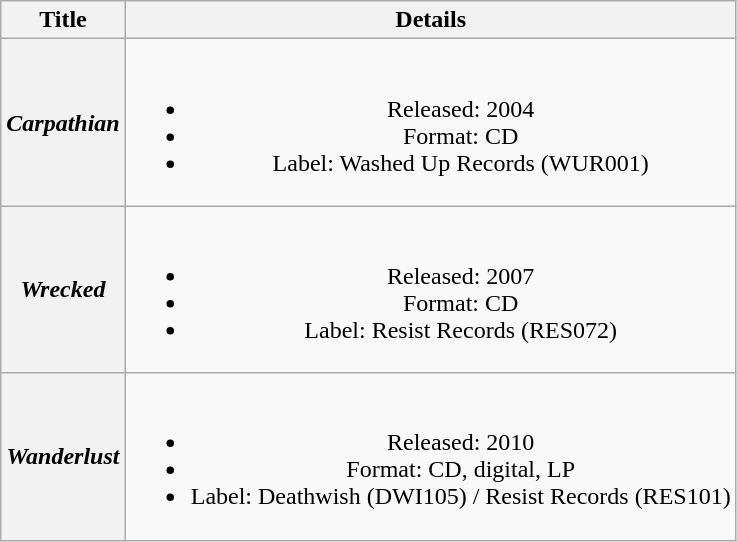<table class="wikitable plainrowheaders" style="text-align:center;" border="1">
<tr>
<th>Title</th>
<th>Details</th>
</tr>
<tr>
<th scope="row"><em>Carpathian</em></th>
<td><br><ul><li>Released: 2004</li><li>Format: CD</li><li>Label: Washed Up Records (WUR001)</li></ul></td>
</tr>
<tr>
<th scope="row"><em>Wrecked</em></th>
<td><br><ul><li>Released: 2007</li><li>Format: CD</li><li>Label: Resist Records (RES072)</li></ul></td>
</tr>
<tr>
<th scope="row"><em>Wanderlust</em></th>
<td><br><ul><li>Released: 2010</li><li>Format: CD, digital, LP</li><li>Label: Deathwish (DWI105) / Resist Records (RES101)</li></ul></td>
</tr>
</table>
